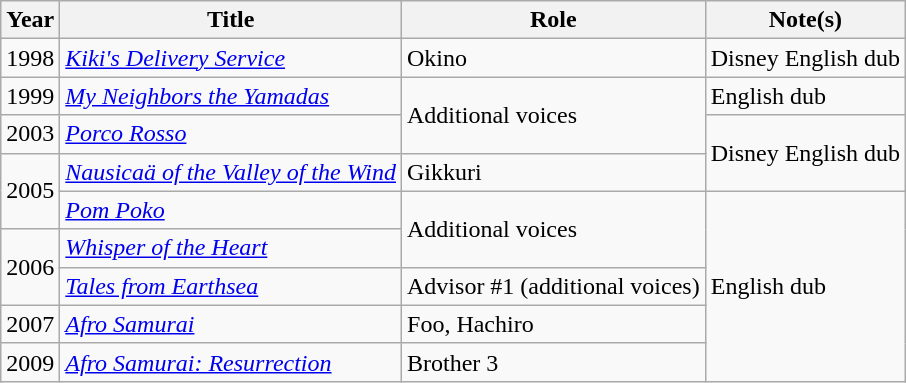<table class="wikitable">
<tr>
<th>Year</th>
<th>Title</th>
<th>Role</th>
<th>Note(s)</th>
</tr>
<tr>
<td>1998</td>
<td><em><a href='#'>Kiki's Delivery Service</a></em></td>
<td>Okino</td>
<td>Disney English dub</td>
</tr>
<tr>
<td>1999</td>
<td><em><a href='#'>My Neighbors the Yamadas</a></em></td>
<td rowspan="2">Additional voices</td>
<td>English dub</td>
</tr>
<tr>
<td>2003</td>
<td><em><a href='#'>Porco Rosso</a></em></td>
<td rowspan="2">Disney English dub</td>
</tr>
<tr>
<td rowspan="2">2005</td>
<td><em><a href='#'>Nausicaä of the Valley of the Wind</a></em></td>
<td>Gikkuri</td>
</tr>
<tr>
<td><em><a href='#'>Pom Poko</a></em></td>
<td rowspan="2">Additional voices</td>
<td rowspan="5">English dub</td>
</tr>
<tr>
<td rowspan="2">2006</td>
<td><em><a href='#'>Whisper of the Heart</a></em></td>
</tr>
<tr>
<td><em><a href='#'>Tales from Earthsea</a></em></td>
<td>Advisor #1 (additional voices)</td>
</tr>
<tr>
<td>2007</td>
<td><em><a href='#'>Afro Samurai</a></em></td>
<td>Foo, Hachiro</td>
</tr>
<tr>
<td>2009</td>
<td><em><a href='#'>Afro Samurai: Resurrection</a></em></td>
<td>Brother 3</td>
</tr>
</table>
